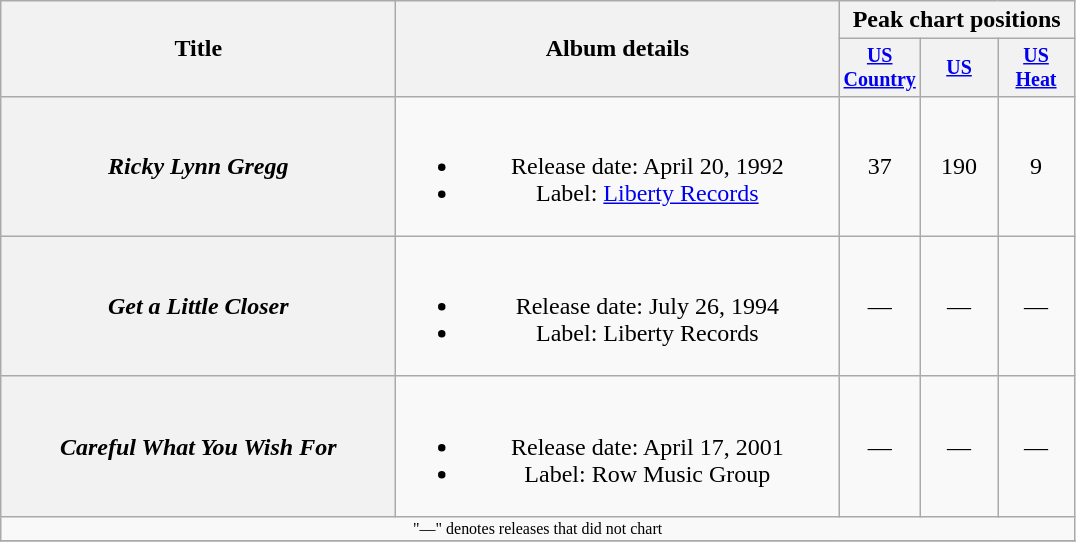<table class="wikitable plainrowheaders" style="text-align:center;">
<tr>
<th rowspan="2" style="width:16em;">Title</th>
<th rowspan="2" style="width:18em;">Album details</th>
<th colspan="3">Peak chart positions</th>
</tr>
<tr style="font-size:smaller;">
<th width="45"><a href='#'>US Country</a></th>
<th width="45"><a href='#'>US</a></th>
<th width="45"><a href='#'>US Heat</a></th>
</tr>
<tr>
<th scope="row"><em>Ricky Lynn Gregg</em></th>
<td><br><ul><li>Release date: April 20, 1992</li><li>Label: <a href='#'>Liberty Records</a></li></ul></td>
<td>37</td>
<td>190</td>
<td>9</td>
</tr>
<tr>
<th scope="row"><em>Get a Little Closer</em></th>
<td><br><ul><li>Release date: July 26, 1994</li><li>Label: Liberty Records</li></ul></td>
<td>—</td>
<td>—</td>
<td>—</td>
</tr>
<tr>
<th scope="row"><em>Careful What You Wish For</em></th>
<td><br><ul><li>Release date: April 17, 2001</li><li>Label: Row Music Group</li></ul></td>
<td>—</td>
<td>—</td>
<td>—</td>
</tr>
<tr>
<td colspan="5" style="font-size:8pt">"—" denotes releases that did not chart</td>
</tr>
<tr>
</tr>
</table>
